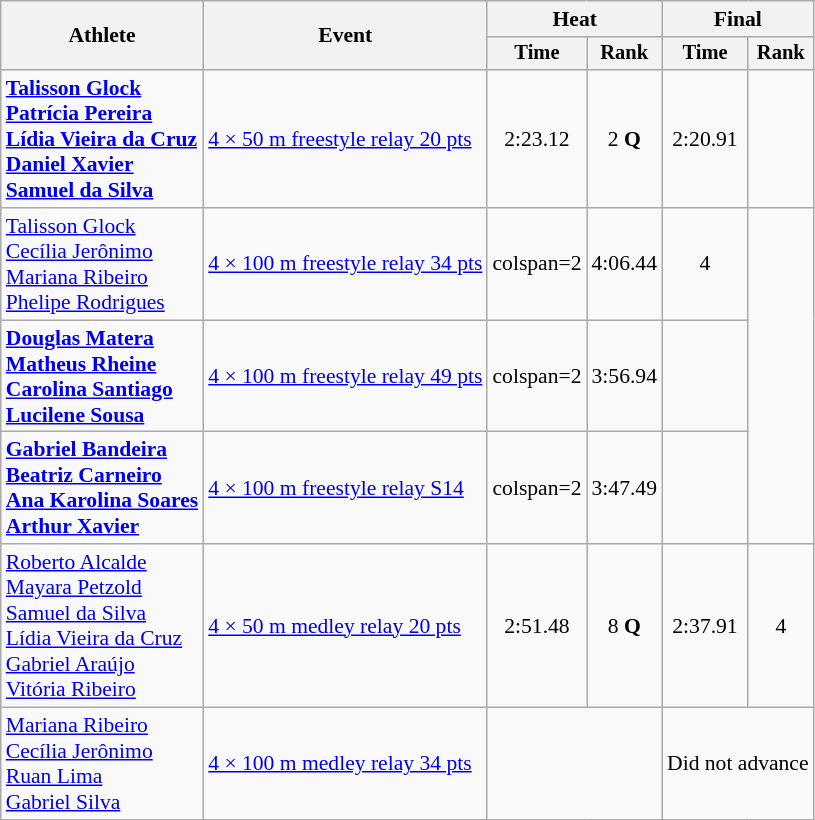<table class=wikitable style=font-size:90%;text-align:center>
<tr>
<th rowspan=2>Athlete</th>
<th rowspan=2>Event</th>
<th colspan=2>Heat</th>
<th colspan=2>Final</th>
</tr>
<tr style=font-size:95%>
<th>Time</th>
<th>Rank</th>
<th>Time</th>
<th>Rank</th>
</tr>
<tr align=center>
<td align=left><strong><a href='#'>Talisson Glock</a><br><a href='#'>Patrícia Pereira</a><br><a href='#'>Lídia Vieira da Cruz</a><br><a href='#'>Daniel Xavier</a><br><a href='#'>Samuel da Silva</a></strong></td>
<td align=left><a href='#'>4 × 50 m freestyle relay 20 pts</a></td>
<td>2:23.12</td>
<td>2 <strong>Q</strong></td>
<td>2:20.91</td>
<td></td>
</tr>
<tr align=center>
<td align=left><a href='#'>Talisson Glock</a><br><a href='#'>Cecília Jerônimo</a><br><a href='#'>Mariana Ribeiro</a><br><a href='#'>Phelipe Rodrigues</a></td>
<td align=left><a href='#'>4 × 100 m freestyle relay 34 pts</a></td>
<td>colspan=2 </td>
<td>4:06.44</td>
<td>4</td>
</tr>
<tr align=center>
<td align=left><strong><a href='#'>Douglas Matera</a><br><a href='#'>Matheus Rheine</a><br><a href='#'>Carolina Santiago</a><br><a href='#'>Lucilene Sousa</a></strong></td>
<td align=left><a href='#'>4 × 100 m freestyle relay 49 pts</a></td>
<td>colspan=2 </td>
<td>3:56.94</td>
<td></td>
</tr>
<tr align=center>
<td align=left><strong><a href='#'>Gabriel Bandeira</a><br><a href='#'>Beatriz Carneiro</a><br><a href='#'>Ana Karolina Soares</a><br><a href='#'>Arthur Xavier</a></strong></td>
<td align=left><a href='#'>4 × 100 m freestyle relay S14</a></td>
<td>colspan=2 </td>
<td>3:47.49</td>
<td></td>
</tr>
<tr align=center>
<td align=left><a href='#'>Roberto Alcalde</a><br><a href='#'>Mayara Petzold</a><br><a href='#'>Samuel da Silva</a><br><a href='#'>Lídia Vieira da Cruz</a><br><a href='#'>Gabriel Araújo</a><br><a href='#'>Vitória Ribeiro</a></td>
<td align=left><a href='#'>4 × 50 m medley relay 20 pts</a></td>
<td>2:51.48</td>
<td>8 <strong>Q</strong></td>
<td>2:37.91</td>
<td>4</td>
</tr>
<tr align=center>
<td align=left><a href='#'>Mariana Ribeiro</a><br><a href='#'>Cecília Jerônimo</a><br><a href='#'>Ruan Lima</a><br><a href='#'>Gabriel Silva</a></td>
<td align=left><a href='#'>4 × 100 m medley relay 34 pts</a></td>
<td colspan=2></td>
<td colspan=2>Did not advance</td>
</tr>
</table>
